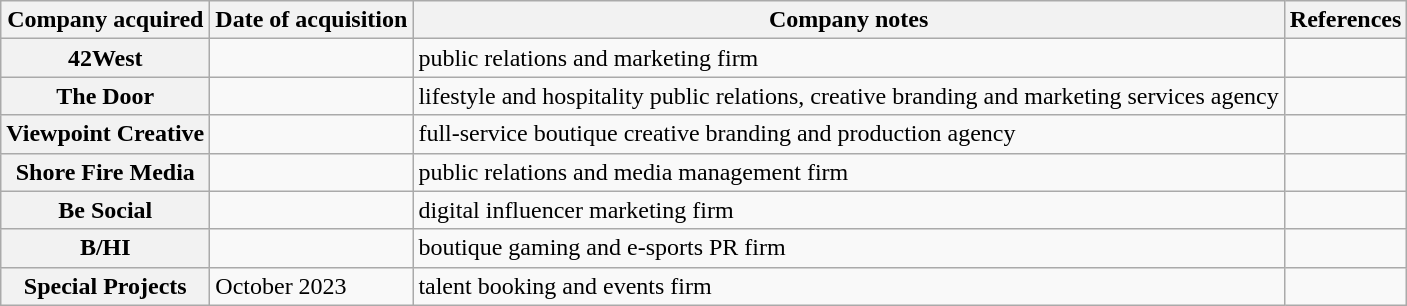<table class="wikitable sortable">
<tr>
<th scope="col">Company acquired</th>
<th scope="col">Date of acquisition</th>
<th scope="col" class="unsortable">Company notes</th>
<th scope="col">References</th>
</tr>
<tr>
<th scope="row">42West</th>
<td></td>
<td>public relations and marketing firm</td>
<td></td>
</tr>
<tr>
<th scope="row">The Door</th>
<td></td>
<td>lifestyle and hospitality public relations, creative branding and marketing services agency</td>
<td></td>
</tr>
<tr>
<th scope="row">Viewpoint Creative</th>
<td></td>
<td>full-service boutique creative branding and production agency</td>
<td></td>
</tr>
<tr>
<th scope="row">Shore Fire Media</th>
<td></td>
<td>public relations and media management firm</td>
<td></td>
</tr>
<tr>
<th scope="row">Be Social</th>
<td></td>
<td>digital influencer marketing firm</td>
<td></td>
</tr>
<tr>
<th scope="row">B/HI</th>
<td></td>
<td>boutique gaming and e-sports PR firm</td>
<td></td>
</tr>
<tr>
<th>Special Projects</th>
<td>October 2023</td>
<td>talent booking and events firm</td>
<td></td>
</tr>
</table>
